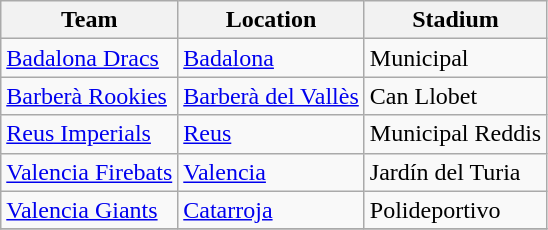<table class="wikitable sortable" style="text-align: left;">
<tr>
<th>Team</th>
<th>Location</th>
<th>Stadium</th>
</tr>
<tr>
<td><a href='#'>Badalona Dracs</a></td>
<td><a href='#'>Badalona</a></td>
<td>Municipal</td>
</tr>
<tr>
<td><a href='#'>Barberà Rookies</a></td>
<td><a href='#'>Barberà del Vallès</a></td>
<td>Can Llobet</td>
</tr>
<tr>
<td><a href='#'>Reus Imperials</a></td>
<td><a href='#'>Reus</a></td>
<td>Municipal Reddis</td>
</tr>
<tr>
<td><a href='#'>Valencia Firebats</a></td>
<td><a href='#'>Valencia</a></td>
<td>Jardín del Turia</td>
</tr>
<tr>
<td><a href='#'>Valencia Giants</a></td>
<td><a href='#'>Catarroja</a></td>
<td>Polideportivo</td>
</tr>
<tr>
</tr>
</table>
